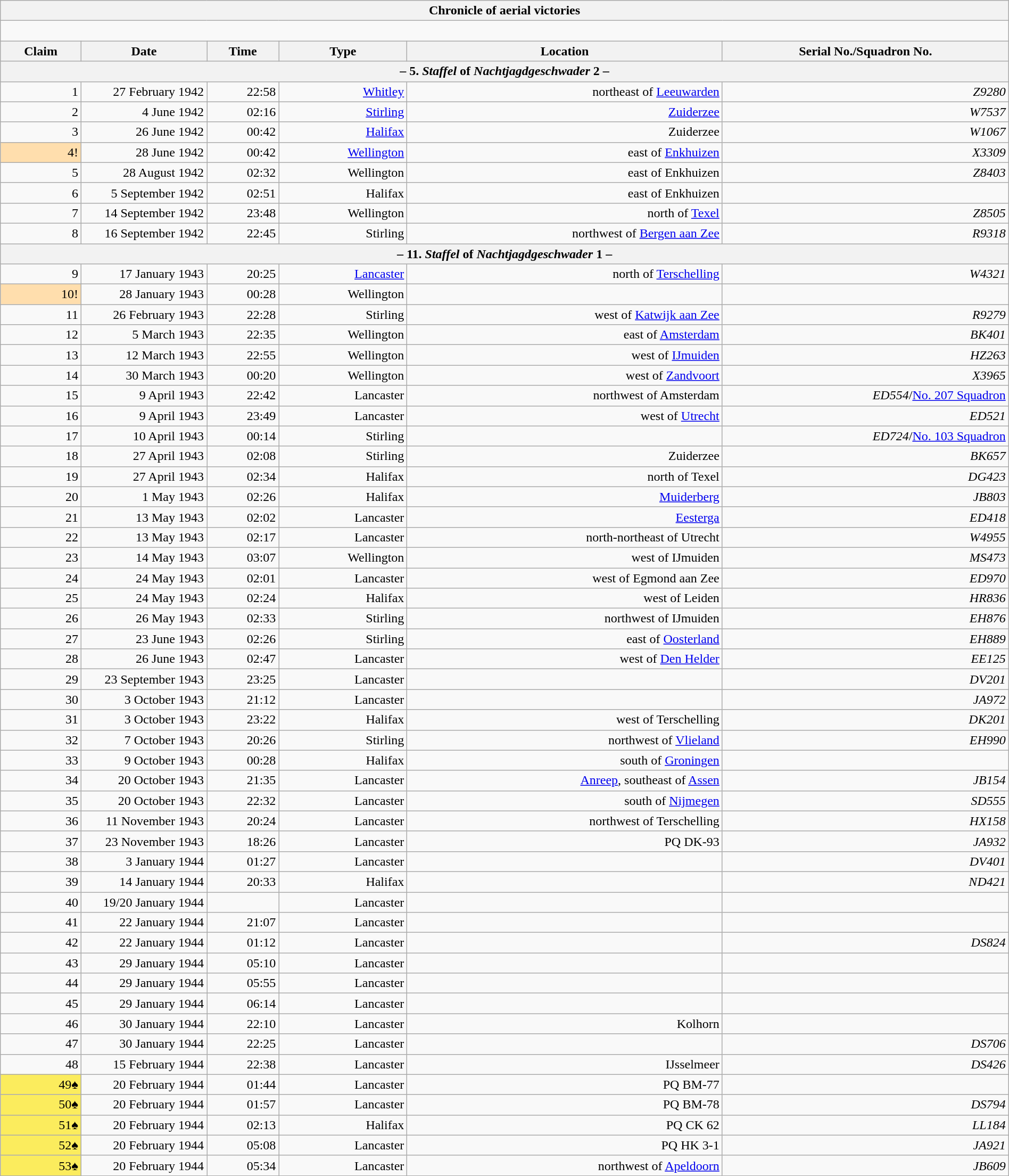<table class="wikitable plainrowheaders collapsible" style="margin-left: auto; margin-right: auto; border: none; text-align:right; width: 100%;">
<tr>
<th colspan="6">Chronicle of aerial victories</th>
</tr>
<tr>
<td colspan="6" style="text-align: left;"><br>
</td>
</tr>
<tr>
<th scope="col">Claim</th>
<th scope="col" style="width:150px">Date</th>
<th scope="col">Time</th>
<th scope="col">Type</th>
<th scope="col">Location</th>
<th scope="col">Serial No./Squadron No.</th>
</tr>
<tr>
<th colspan="6">– 5. <em>Staffel</em> of <em>Nachtjagdgeschwader</em> 2 –</th>
</tr>
<tr>
<td>1</td>
<td>27 February 1942</td>
<td>22:58</td>
<td><a href='#'>Whitley</a></td>
<td> northeast of <a href='#'>Leeuwarden</a></td>
<td><em>Z9280</em></td>
</tr>
<tr>
<td>2</td>
<td>4 June 1942</td>
<td>02:16</td>
<td><a href='#'>Stirling</a></td>
<td><a href='#'>Zuiderzee</a></td>
<td><em>W7537</em></td>
</tr>
<tr>
<td>3</td>
<td>26 June 1942</td>
<td>00:42</td>
<td><a href='#'>Halifax</a></td>
<td>Zuiderzee</td>
<td><em>W1067</em></td>
</tr>
<tr>
<td style="background:#ffdead">4!</td>
<td>28 June 1942</td>
<td>00:42</td>
<td><a href='#'>Wellington</a></td>
<td>east of <a href='#'>Enkhuizen</a></td>
<td><em>X3309</em></td>
</tr>
<tr>
<td>5</td>
<td>28 August 1942</td>
<td>02:32</td>
<td>Wellington</td>
<td>east of Enkhuizen</td>
<td><em>Z8403</em></td>
</tr>
<tr>
<td>6</td>
<td>5 September 1942</td>
<td>02:51</td>
<td>Halifax</td>
<td> east of Enkhuizen</td>
<td></td>
</tr>
<tr>
<td>7</td>
<td>14 September 1942</td>
<td>23:48</td>
<td>Wellington</td>
<td>north of <a href='#'>Texel</a></td>
<td><em>Z8505</em></td>
</tr>
<tr>
<td>8</td>
<td>16 September 1942</td>
<td>22:45</td>
<td>Stirling</td>
<td> northwest of <a href='#'>Bergen aan Zee</a></td>
<td><em>R9318</em></td>
</tr>
<tr>
<th colspan="6">– 11. <em>Staffel</em> of <em>Nachtjagdgeschwader</em> 1 –</th>
</tr>
<tr>
<td>9</td>
<td>17 January 1943</td>
<td>20:25</td>
<td><a href='#'>Lancaster</a></td>
<td> north of <a href='#'>Terschelling</a></td>
<td><em>W4321</em></td>
</tr>
<tr>
<td style="background:#ffdead">10!</td>
<td>28 January 1943</td>
<td>00:28</td>
<td>Wellington</td>
<td></td>
<td></td>
</tr>
<tr>
<td>11</td>
<td>26 February 1943</td>
<td>22:28</td>
<td>Stirling</td>
<td> west of <a href='#'>Katwijk aan Zee</a></td>
<td><em>R9279</em></td>
</tr>
<tr>
<td>12</td>
<td>5 March 1943</td>
<td>22:35</td>
<td>Wellington</td>
<td> east of <a href='#'>Amsterdam</a></td>
<td><em>BK401</em></td>
</tr>
<tr>
<td>13</td>
<td>12 March 1943</td>
<td>22:55</td>
<td>Wellington</td>
<td> west of <a href='#'>IJmuiden</a></td>
<td><em>HZ263</em></td>
</tr>
<tr>
<td>14</td>
<td>30 March 1943</td>
<td>00:20</td>
<td>Wellington</td>
<td> west of <a href='#'>Zandvoort</a></td>
<td><em>X3965</em></td>
</tr>
<tr>
<td>15</td>
<td>9 April 1943</td>
<td>22:42</td>
<td>Lancaster</td>
<td> northwest of Amsterdam</td>
<td><em>ED554</em>/<a href='#'>No. 207 Squadron</a></td>
</tr>
<tr>
<td>16</td>
<td>9 April 1943</td>
<td>23:49</td>
<td>Lancaster</td>
<td> west of <a href='#'>Utrecht</a></td>
<td><em>ED521</em></td>
</tr>
<tr>
<td>17</td>
<td>10 April 1943</td>
<td>00:14</td>
<td>Stirling</td>
<td></td>
<td><em>ED724</em>/<a href='#'>No. 103 Squadron</a></td>
</tr>
<tr>
<td>18</td>
<td>27 April 1943</td>
<td>02:08</td>
<td>Stirling</td>
<td>Zuiderzee</td>
<td><em>BK657</em></td>
</tr>
<tr>
<td>19</td>
<td>27 April 1943</td>
<td>02:34</td>
<td>Halifax</td>
<td>north of Texel</td>
<td><em>DG423</em></td>
</tr>
<tr>
<td>20</td>
<td>1 May 1943</td>
<td>02:26</td>
<td>Halifax</td>
<td><a href='#'>Muiderberg</a></td>
<td><em>JB803</em></td>
</tr>
<tr>
<td>21</td>
<td>13 May 1943</td>
<td>02:02</td>
<td>Lancaster</td>
<td><a href='#'>Eesterga</a></td>
<td><em>ED418</em></td>
</tr>
<tr>
<td>22</td>
<td>13 May 1943</td>
<td>02:17</td>
<td>Lancaster</td>
<td> north-northeast of Utrecht</td>
<td><em>W4955</em></td>
</tr>
<tr>
<td>23</td>
<td>14 May 1943</td>
<td>03:07</td>
<td>Wellington</td>
<td> west of IJmuiden</td>
<td><em>MS473</em></td>
</tr>
<tr>
<td>24</td>
<td>24 May 1943</td>
<td>02:01</td>
<td>Lancaster</td>
<td> west of Egmond aan Zee</td>
<td><em>ED970</em></td>
</tr>
<tr>
<td>25</td>
<td>24 May 1943</td>
<td>02:24</td>
<td>Halifax</td>
<td> west of Leiden</td>
<td><em>HR836</em></td>
</tr>
<tr>
<td>26</td>
<td>26 May 1943</td>
<td>02:33</td>
<td>Stirling</td>
<td> northwest of IJmuiden</td>
<td><em>EH876</em></td>
</tr>
<tr>
<td>27</td>
<td>23 June 1943</td>
<td>02:26</td>
<td>Stirling</td>
<td> east of <a href='#'>Oosterland</a></td>
<td><em>EH889</em></td>
</tr>
<tr>
<td>28</td>
<td>26 June 1943</td>
<td>02:47</td>
<td>Lancaster</td>
<td> west of <a href='#'>Den Helder</a></td>
<td><em>EE125</em></td>
</tr>
<tr>
<td>29</td>
<td>23 September 1943</td>
<td>23:25</td>
<td>Lancaster</td>
<td></td>
<td><em>DV201</em></td>
</tr>
<tr>
<td>30</td>
<td>3 October 1943</td>
<td>21:12</td>
<td>Lancaster</td>
<td></td>
<td><em>JA972</em></td>
</tr>
<tr>
<td>31</td>
<td>3 October 1943</td>
<td>23:22</td>
<td>Halifax</td>
<td>west of Terschelling</td>
<td><em>DK201</em></td>
</tr>
<tr>
<td>32</td>
<td>7 October 1943</td>
<td>20:26</td>
<td>Stirling</td>
<td> northwest of <a href='#'>Vlieland</a></td>
<td><em>EH990</em></td>
</tr>
<tr>
<td>33</td>
<td>9 October 1943</td>
<td>00:28</td>
<td>Halifax</td>
<td> south of <a href='#'>Groningen</a></td>
<td></td>
</tr>
<tr>
<td>34</td>
<td>20 October 1943</td>
<td>21:35</td>
<td>Lancaster</td>
<td><a href='#'>Anreep</a>, southeast of <a href='#'>Assen</a></td>
<td><em>JB154</em></td>
</tr>
<tr>
<td>35</td>
<td>20 October 1943</td>
<td>22:32</td>
<td>Lancaster</td>
<td> south of <a href='#'>Nijmegen</a></td>
<td><em>SD555</em></td>
</tr>
<tr>
<td>36</td>
<td>11 November 1943</td>
<td>20:24</td>
<td>Lancaster</td>
<td> northwest of Terschelling</td>
<td><em>HX158</em></td>
</tr>
<tr>
<td>37</td>
<td>23 November 1943</td>
<td>18:26</td>
<td>Lancaster</td>
<td>PQ DK-93</td>
<td><em>JA932</em></td>
</tr>
<tr>
<td>38</td>
<td>3 January 1944</td>
<td>01:27</td>
<td>Lancaster</td>
<td></td>
<td><em>DV401</em></td>
</tr>
<tr>
<td>39</td>
<td>14 January 1944</td>
<td>20:33</td>
<td>Halifax</td>
<td></td>
<td><em>ND421</em></td>
</tr>
<tr>
<td>40</td>
<td>19/20 January 1944</td>
<td></td>
<td>Lancaster</td>
<td></td>
<td></td>
</tr>
<tr>
<td>41</td>
<td>22 January 1944</td>
<td>21:07</td>
<td>Lancaster</td>
<td></td>
<td></td>
</tr>
<tr>
<td>42</td>
<td>22 January 1944</td>
<td>01:12</td>
<td>Lancaster</td>
<td></td>
<td><em>DS824</em></td>
</tr>
<tr>
<td>43</td>
<td>29 January 1944</td>
<td>05:10</td>
<td>Lancaster</td>
<td></td>
<td></td>
</tr>
<tr>
<td>44</td>
<td>29 January 1944</td>
<td>05:55</td>
<td>Lancaster</td>
<td></td>
<td></td>
</tr>
<tr>
<td>45</td>
<td>29 January 1944</td>
<td>06:14</td>
<td>Lancaster</td>
<td></td>
<td></td>
</tr>
<tr>
<td>46</td>
<td>30 January 1944</td>
<td>22:10</td>
<td>Lancaster</td>
<td>Kolhorn</td>
<td></td>
</tr>
<tr>
<td>47</td>
<td>30 January 1944</td>
<td>22:25</td>
<td>Lancaster</td>
<td></td>
<td><em>DS706</em></td>
</tr>
<tr>
<td>48</td>
<td>15 February 1944</td>
<td>22:38</td>
<td>Lancaster</td>
<td>IJsselmeer</td>
<td><em>DS426</em></td>
</tr>
<tr>
<td style="background:#fbec5d;">49♠</td>
<td>20 February 1944</td>
<td>01:44</td>
<td>Lancaster</td>
<td>PQ BM-77</td>
<td></td>
</tr>
<tr>
<td style="background:#fbec5d;">50♠</td>
<td>20 February 1944</td>
<td>01:57</td>
<td>Lancaster</td>
<td>PQ BM-78</td>
<td><em>DS794</em></td>
</tr>
<tr>
<td style="background:#fbec5d;">51♠</td>
<td>20 February 1944</td>
<td>02:13</td>
<td>Halifax</td>
<td>PQ CK 62</td>
<td><em>LL184</em></td>
</tr>
<tr>
<td style="background:#fbec5d;">52♠</td>
<td>20 February 1944</td>
<td>05:08</td>
<td>Lancaster</td>
<td>PQ HK 3-1</td>
<td><em>JA921</em></td>
</tr>
<tr>
<td style="background:#fbec5d;">53♠</td>
<td>20 February 1944</td>
<td>05:34</td>
<td>Lancaster</td>
<td> northwest of <a href='#'>Apeldoorn</a></td>
<td><em>JB609</em></td>
</tr>
</table>
